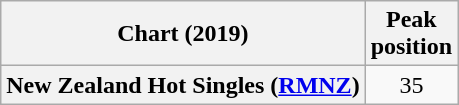<table class="wikitable plainrowheaders" style="text-align:center">
<tr>
<th scope="col">Chart (2019)</th>
<th scope="col">Peak<br>position</th>
</tr>
<tr>
<th scope="row">New Zealand Hot Singles (<a href='#'>RMNZ</a>)</th>
<td>35</td>
</tr>
</table>
